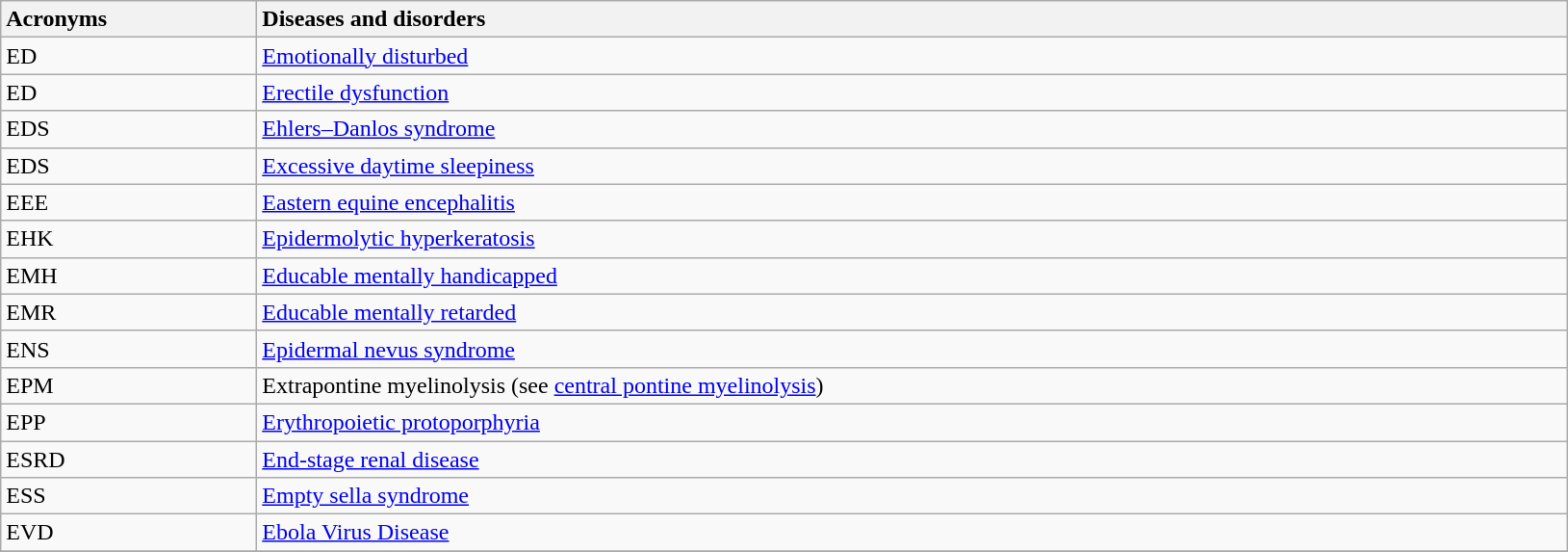<table class="wikitable sortable">
<tr>
<th width=170px style=text-align:left>Acronyms</th>
<th width=900px style=text-align:left>Diseases and disorders</th>
</tr>
<tr>
<td>ED</td>
<td><a href='#'>Emotionally disturbed</a></td>
</tr>
<tr>
<td>ED</td>
<td><a href='#'>Erectile dysfunction</a></td>
</tr>
<tr>
<td>EDS</td>
<td><a href='#'>Ehlers–Danlos syndrome</a></td>
</tr>
<tr>
<td>EDS</td>
<td><a href='#'>Excessive daytime sleepiness</a></td>
</tr>
<tr>
<td>EEE</td>
<td><a href='#'>Eastern equine encephalitis</a></td>
</tr>
<tr>
<td>EHK</td>
<td><a href='#'>Epidermolytic hyperkeratosis</a></td>
</tr>
<tr>
<td>EMH</td>
<td><a href='#'>Educable mentally handicapped</a></td>
</tr>
<tr>
<td>EMR</td>
<td><a href='#'>Educable mentally retarded</a></td>
</tr>
<tr>
<td>ENS</td>
<td><a href='#'>Epidermal nevus syndrome</a></td>
</tr>
<tr>
<td>EPM</td>
<td>Extrapontine myelinolysis (see <a href='#'>central pontine myelinolysis</a>)</td>
</tr>
<tr>
<td>EPP</td>
<td><a href='#'>Erythropoietic protoporphyria</a></td>
</tr>
<tr>
<td>ESRD</td>
<td><a href='#'>End-stage renal disease</a></td>
</tr>
<tr>
<td>ESS</td>
<td><a href='#'>Empty sella syndrome</a></td>
</tr>
<tr>
<td>EVD</td>
<td><a href='#'>Ebola Virus Disease</a></td>
</tr>
<tr>
</tr>
</table>
